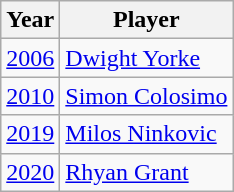<table class="wikitable">
<tr>
<th>Year</th>
<th>Player</th>
</tr>
<tr>
<td><a href='#'>2006</a></td>
<td> <a href='#'>Dwight Yorke</a></td>
</tr>
<tr>
<td><a href='#'>2010</a></td>
<td> <a href='#'>Simon Colosimo</a></td>
</tr>
<tr>
<td><a href='#'>2019</a></td>
<td> <a href='#'>Milos Ninkovic</a></td>
</tr>
<tr>
<td><a href='#'>2020</a></td>
<td> <a href='#'>Rhyan Grant</a></td>
</tr>
</table>
